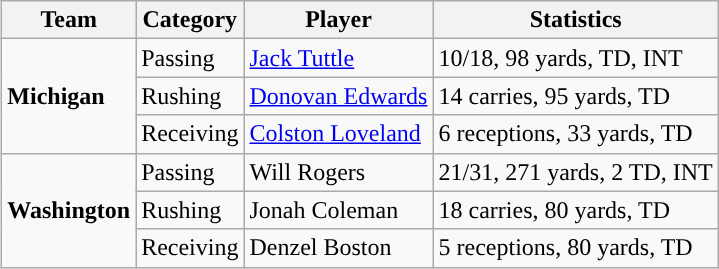<table class="wikitable" style="float: right;">
<tr>
<th>Team</th>
<th>Category</th>
<th>Player</th>
<th>Statistics</th>
</tr>
<tr>
<td rowspan=3><strong>Michigan</strong></td>
<td>Passing</td>
<td><a href='#'>Jack Tuttle</a></td>
<td>10/18, 98 yards, TD, INT</td>
</tr>
<tr>
<td>Rushing</td>
<td><a href='#'>Donovan Edwards</a></td>
<td>14 carries, 95 yards, TD</td>
</tr>
<tr>
<td>Receiving</td>
<td><a href='#'>Colston Loveland</a></td>
<td>6 receptions, 33 yards, TD</td>
</tr>
<tr>
<td rowspan=3><strong>Washington</strong></td>
<td>Passing</td>
<td>Will Rogers</td>
<td>21/31, 271 yards, 2 TD, INT</td>
</tr>
<tr>
<td>Rushing</td>
<td>Jonah Coleman</td>
<td>18 carries, 80 yards, TD</td>
</tr>
<tr>
<td>Receiving</td>
<td>Denzel Boston</td>
<td>5 receptions, 80 yards, TD</td>
</tr>
</table>
